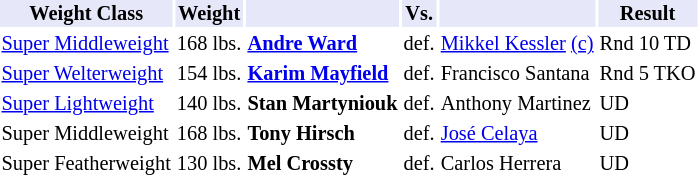<table class="toccolours" style="font-size: 85%;">
<tr>
<th style="background:#e6e8fa; color:#000; text-align:center;">Weight Class</th>
<th style="background:#e6e8fa; color:#000; text-align:center;">Weight</th>
<th style="background:#e6e8fa; color:#000; text-align:center;"></th>
<th style="background:#e6e8fa; color:#000; text-align:center;">Vs.</th>
<th style="background:#e6e8fa; color:#000; text-align:center;"></th>
<th style="background:#e6e8fa; color:#000; text-align:center;">Result</th>
</tr>
<tr>
<td><a href='#'>Super Middleweight</a></td>
<td>168 lbs.</td>
<td><strong><a href='#'>Andre Ward</a></strong></td>
<td>def.</td>
<td><a href='#'>Mikkel Kessler</a> <a href='#'>(c)</a></td>
<td>Rnd 10 TD</td>
</tr>
<tr>
<td><a href='#'>Super Welterweight</a></td>
<td>154 lbs.</td>
<td><strong><a href='#'>Karim Mayfield</a></strong></td>
<td>def.</td>
<td>Francisco Santana</td>
<td>Rnd 5 TKO</td>
</tr>
<tr>
<td><a href='#'>Super Lightweight</a></td>
<td>140 lbs.</td>
<td><strong>Stan Martyniouk</strong></td>
<td>def.</td>
<td>Anthony Martinez</td>
<td>UD</td>
</tr>
<tr>
<td>Super Middleweight</td>
<td>168 lbs.</td>
<td><strong>Tony Hirsch</strong></td>
<td>def.</td>
<td><a href='#'>José Celaya</a></td>
<td>UD</td>
</tr>
<tr>
<td>Super Featherweight</td>
<td>130 lbs.</td>
<td><strong>Mel Crossty</strong></td>
<td>def.</td>
<td>Carlos Herrera</td>
<td>UD</td>
</tr>
</table>
